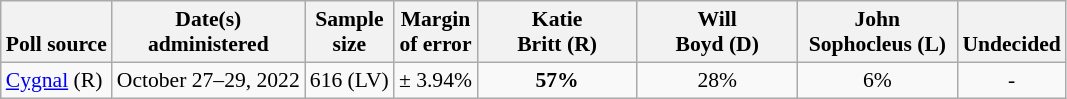<table class="wikitable" style="font-size:90%;text-align:center;">
<tr valign=bottom>
<th>Poll source</th>
<th>Date(s)<br>administered</th>
<th>Sample<br>size</th>
<th>Margin<br>of error</th>
<th style="width:100px;">Katie<br>Britt (R)</th>
<th style="width:100px;">Will<br>Boyd (D)</th>
<th style="width:100px;">John<br>Sophocleus (L)</th>
<th>Undecided</th>
</tr>
<tr>
<td style="text-align:left;"><a href='#'>Cygnal</a> (R)</td>
<td>October 27–29, 2022</td>
<td>616 (LV)</td>
<td>± 3.94%</td>
<td><strong>57%</strong></td>
<td>28%</td>
<td>6%</td>
<td>-</td>
</tr>
</table>
